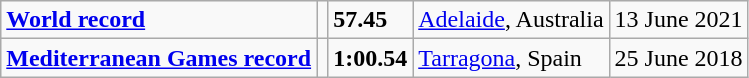<table class="wikitable">
<tr>
<td><strong><a href='#'>World record</a></strong></td>
<td></td>
<td><strong>57.45</strong></td>
<td><a href='#'>Adelaide</a>, Australia</td>
<td>13 June 2021</td>
</tr>
<tr>
<td><strong><a href='#'>Mediterranean Games record</a></strong></td>
<td></td>
<td><strong>1:00.54</strong></td>
<td><a href='#'>Tarragona</a>, Spain</td>
<td>25 June 2018</td>
</tr>
</table>
